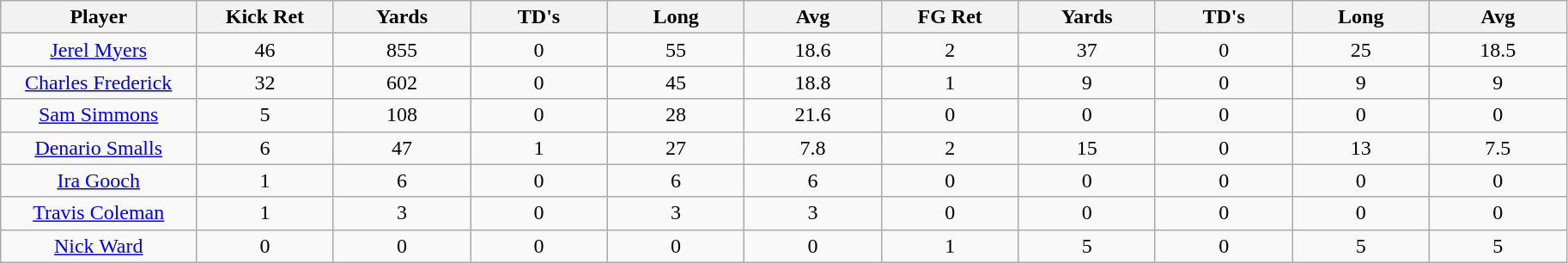<table class="wikitable sortable">
<tr>
<th bgcolor="#DDDDFF" width="10%">Player</th>
<th bgcolor="#DDDDFF" width="7%">Kick Ret</th>
<th bgcolor="#DDDDFF" width="7%">Yards</th>
<th bgcolor="#DDDDFF" width="7%">TD's</th>
<th bgcolor="#DDDDFF" width="7%">Long</th>
<th bgcolor="#DDDDFF" width="7%">Avg</th>
<th bgcolor="#DDDDFF" width="7%">FG Ret</th>
<th bgcolor="#DDDDFF" width="7%">Yards</th>
<th bgcolor="#DDDDFF" width="7%">TD's</th>
<th bgcolor="#DDDDFF" width="7%">Long</th>
<th bgcolor="#DDDDFF" width="7%">Avg</th>
</tr>
<tr align="center">
<td><a href='#'>Jerel Myers</a></td>
<td>46</td>
<td>855</td>
<td>0</td>
<td>55</td>
<td>18.6</td>
<td>2</td>
<td>37</td>
<td>0</td>
<td>25</td>
<td>18.5</td>
</tr>
<tr align="center">
<td><a href='#'>Charles Frederick</a></td>
<td>32</td>
<td>602</td>
<td>0</td>
<td>45</td>
<td>18.8</td>
<td>1</td>
<td>9</td>
<td>0</td>
<td>9</td>
<td>9</td>
</tr>
<tr align="center">
<td><a href='#'>Sam Simmons</a></td>
<td>5</td>
<td>108</td>
<td>0</td>
<td>28</td>
<td>21.6</td>
<td>0</td>
<td>0</td>
<td>0</td>
<td>0</td>
<td>0</td>
</tr>
<tr align="center">
<td><a href='#'>Denario Smalls</a></td>
<td>6</td>
<td>47</td>
<td>1</td>
<td>27</td>
<td>7.8</td>
<td>2</td>
<td>15</td>
<td>0</td>
<td>13</td>
<td>7.5</td>
</tr>
<tr align="center">
<td><a href='#'>Ira Gooch</a></td>
<td>1</td>
<td>6</td>
<td>0</td>
<td>6</td>
<td>6</td>
<td>0</td>
<td>0</td>
<td>0</td>
<td>0</td>
<td>0</td>
</tr>
<tr align="center">
<td><a href='#'>Travis Coleman</a></td>
<td>1</td>
<td>3</td>
<td>0</td>
<td>3</td>
<td>3</td>
<td>0</td>
<td>0</td>
<td>0</td>
<td>0</td>
<td>0</td>
</tr>
<tr align="center">
<td><a href='#'>Nick Ward</a></td>
<td>0</td>
<td>0</td>
<td>0</td>
<td>0</td>
<td>0</td>
<td>1</td>
<td>5</td>
<td>0</td>
<td>5</td>
<td>5</td>
</tr>
</table>
